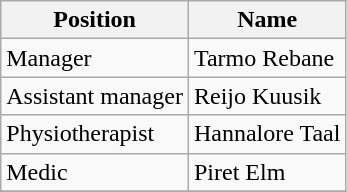<table class="wikitable" style="text-align:left;">
<tr>
<th>Position</th>
<th>Name</th>
</tr>
<tr>
<td>Manager</td>
<td> Tarmo Rebane</td>
</tr>
<tr>
<td>Assistant manager</td>
<td> Reijo Kuusik</td>
</tr>
<tr>
<td>Physiotherapist</td>
<td> Hannalore Taal</td>
</tr>
<tr>
<td>Medic</td>
<td> Piret Elm</td>
</tr>
<tr>
</tr>
</table>
